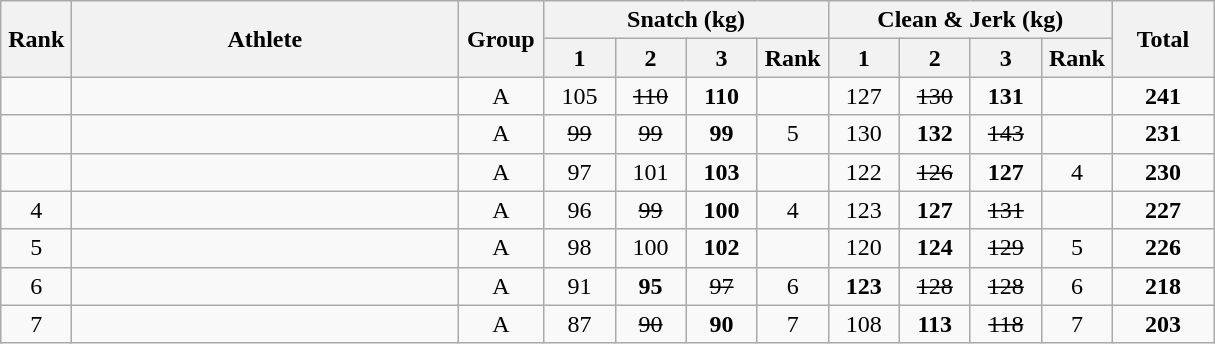<table class = "wikitable" style="text-align:center;">
<tr>
<th rowspan=2 width=40>Rank</th>
<th rowspan=2 width=250>Athlete</th>
<th rowspan=2 width=50>Group</th>
<th colspan=4>Snatch (kg)</th>
<th colspan=4>Clean & Jerk (kg)</th>
<th rowspan=2 width=60>Total</th>
</tr>
<tr>
<th width=40>1</th>
<th width=40>2</th>
<th width=40>3</th>
<th width=40>Rank</th>
<th width=40>1</th>
<th width=40>2</th>
<th width=40>3</th>
<th width=40>Rank</th>
</tr>
<tr>
<td></td>
<td align=left></td>
<td>A</td>
<td>105</td>
<td><s>110</s></td>
<td><strong>110</strong></td>
<td></td>
<td>127</td>
<td><s>130</s></td>
<td><strong>131</strong></td>
<td></td>
<td><strong>241</strong></td>
</tr>
<tr>
<td></td>
<td align=left></td>
<td>A</td>
<td><s>99</s></td>
<td><s>99</s></td>
<td><strong>99</strong></td>
<td>5</td>
<td>130</td>
<td><strong>132</strong></td>
<td><s>143</s></td>
<td></td>
<td><strong>231</strong></td>
</tr>
<tr>
<td></td>
<td align=left></td>
<td>A</td>
<td>97</td>
<td>101</td>
<td><strong>103</strong></td>
<td></td>
<td>122</td>
<td><s>126</s></td>
<td><strong>127</strong></td>
<td>4</td>
<td><strong>230</strong></td>
</tr>
<tr>
<td>4</td>
<td align=left></td>
<td>A</td>
<td>96</td>
<td><s>99</s></td>
<td><strong>100</strong></td>
<td>4</td>
<td>123</td>
<td><strong>127</strong></td>
<td><s>131</s></td>
<td></td>
<td><strong>227</strong></td>
</tr>
<tr>
<td>5</td>
<td align=left></td>
<td>A</td>
<td>98</td>
<td>100</td>
<td><strong>102</strong></td>
<td></td>
<td>120</td>
<td><strong>124</strong></td>
<td><s>129</s></td>
<td>5</td>
<td><strong>226</strong></td>
</tr>
<tr>
<td>6</td>
<td align=left></td>
<td>A</td>
<td>91</td>
<td><strong>95</strong></td>
<td><s>97</s></td>
<td>6</td>
<td><strong>123</strong></td>
<td><s>128</s></td>
<td><s>128</s></td>
<td>6</td>
<td><strong>218</strong></td>
</tr>
<tr>
<td>7</td>
<td align=left></td>
<td>A</td>
<td>87</td>
<td><s>90</s></td>
<td><strong>90</strong></td>
<td>7</td>
<td>108</td>
<td><strong>113</strong></td>
<td><s>118</s></td>
<td>7</td>
<td><strong>203</strong></td>
</tr>
</table>
